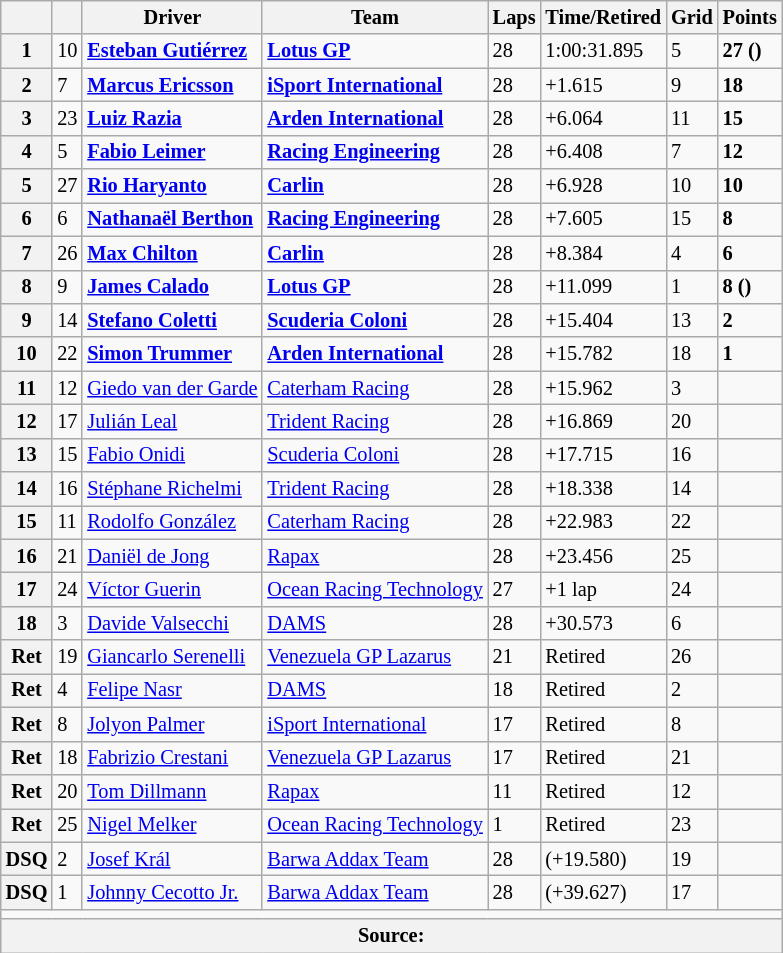<table class="wikitable" style="font-size:85%">
<tr>
<th></th>
<th></th>
<th>Driver</th>
<th>Team</th>
<th>Laps</th>
<th>Time/Retired</th>
<th>Grid</th>
<th>Points</th>
</tr>
<tr>
<th>1</th>
<td>10</td>
<td> <strong><a href='#'>Esteban Gutiérrez</a></strong></td>
<td><strong><a href='#'>Lotus GP</a></strong></td>
<td>28</td>
<td>1:00:31.895</td>
<td>5</td>
<td><strong>27 ()</strong></td>
</tr>
<tr>
<th>2</th>
<td>7</td>
<td> <strong><a href='#'>Marcus Ericsson</a></strong></td>
<td><strong><a href='#'>iSport International</a></strong></td>
<td>28</td>
<td>+1.615</td>
<td>9</td>
<td><strong>18</strong></td>
</tr>
<tr>
<th>3</th>
<td>23</td>
<td> <strong><a href='#'>Luiz Razia</a></strong></td>
<td><strong><a href='#'>Arden International</a></strong></td>
<td>28</td>
<td>+6.064</td>
<td>11</td>
<td><strong>15</strong></td>
</tr>
<tr>
<th>4</th>
<td>5</td>
<td> <strong><a href='#'>Fabio Leimer</a></strong></td>
<td><strong><a href='#'>Racing Engineering</a></strong></td>
<td>28</td>
<td>+6.408</td>
<td>7</td>
<td><strong>12</strong></td>
</tr>
<tr>
<th>5</th>
<td>27</td>
<td> <strong><a href='#'>Rio Haryanto</a></strong></td>
<td><strong><a href='#'>Carlin</a></strong></td>
<td>28</td>
<td>+6.928</td>
<td>10</td>
<td><strong>10</strong></td>
</tr>
<tr>
<th>6</th>
<td>6</td>
<td> <strong><a href='#'>Nathanaël Berthon</a></strong></td>
<td><strong><a href='#'>Racing Engineering</a></strong></td>
<td>28</td>
<td>+7.605</td>
<td>15</td>
<td><strong>8</strong></td>
</tr>
<tr>
<th>7</th>
<td>26</td>
<td> <strong><a href='#'>Max Chilton</a></strong></td>
<td><strong><a href='#'>Carlin</a></strong></td>
<td>28</td>
<td>+8.384</td>
<td>4</td>
<td><strong>6</strong></td>
</tr>
<tr>
<th>8</th>
<td>9</td>
<td> <strong><a href='#'>James Calado</a></strong></td>
<td><strong><a href='#'>Lotus GP</a></strong></td>
<td>28</td>
<td>+11.099</td>
<td>1</td>
<td><strong>8 ()</strong></td>
</tr>
<tr>
<th>9</th>
<td>14</td>
<td> <strong><a href='#'>Stefano Coletti</a></strong></td>
<td><strong><a href='#'>Scuderia Coloni</a></strong></td>
<td>28</td>
<td>+15.404</td>
<td>13</td>
<td><strong>2</strong></td>
</tr>
<tr>
<th>10</th>
<td>22</td>
<td> <strong><a href='#'>Simon Trummer</a></strong></td>
<td><strong><a href='#'>Arden International</a></strong></td>
<td>28</td>
<td>+15.782</td>
<td>18</td>
<td><strong>1</strong></td>
</tr>
<tr>
<th>11</th>
<td>12</td>
<td> <a href='#'>Giedo van der Garde</a></td>
<td><a href='#'>Caterham Racing</a></td>
<td>28</td>
<td>+15.962</td>
<td>3</td>
<td></td>
</tr>
<tr>
<th>12</th>
<td>17</td>
<td> <a href='#'>Julián Leal</a></td>
<td><a href='#'>Trident Racing</a></td>
<td>28</td>
<td>+16.869</td>
<td>20</td>
<td></td>
</tr>
<tr>
<th>13</th>
<td>15</td>
<td> <a href='#'>Fabio Onidi</a></td>
<td><a href='#'>Scuderia Coloni</a></td>
<td>28</td>
<td>+17.715</td>
<td>16</td>
<td></td>
</tr>
<tr>
<th>14</th>
<td>16</td>
<td> <a href='#'>Stéphane Richelmi</a></td>
<td><a href='#'>Trident Racing</a></td>
<td>28</td>
<td>+18.338</td>
<td>14</td>
<td></td>
</tr>
<tr>
<th>15</th>
<td>11</td>
<td> <a href='#'>Rodolfo González</a></td>
<td><a href='#'>Caterham Racing</a></td>
<td>28</td>
<td>+22.983</td>
<td>22</td>
<td></td>
</tr>
<tr>
<th>16</th>
<td>21</td>
<td> <a href='#'>Daniël de Jong</a></td>
<td><a href='#'>Rapax</a></td>
<td>28</td>
<td>+23.456</td>
<td>25</td>
<td></td>
</tr>
<tr>
<th>17</th>
<td>24</td>
<td> <a href='#'>Víctor Guerin</a></td>
<td><a href='#'>Ocean Racing Technology</a></td>
<td>27</td>
<td>+1 lap</td>
<td>24</td>
<td></td>
</tr>
<tr>
<th>18</th>
<td>3</td>
<td> <a href='#'>Davide Valsecchi</a></td>
<td><a href='#'>DAMS</a></td>
<td>28</td>
<td>+30.573</td>
<td>6</td>
<td></td>
</tr>
<tr>
<th>Ret</th>
<td>19</td>
<td> <a href='#'>Giancarlo Serenelli</a></td>
<td><a href='#'>Venezuela GP Lazarus</a></td>
<td>21</td>
<td>Retired</td>
<td>26</td>
<td></td>
</tr>
<tr>
<th>Ret</th>
<td>4</td>
<td> <a href='#'>Felipe Nasr</a></td>
<td><a href='#'>DAMS</a></td>
<td>18</td>
<td>Retired</td>
<td>2</td>
<td></td>
</tr>
<tr>
<th>Ret</th>
<td>8</td>
<td> <a href='#'>Jolyon Palmer</a></td>
<td><a href='#'>iSport International</a></td>
<td>17</td>
<td>Retired</td>
<td>8</td>
<td></td>
</tr>
<tr>
<th>Ret</th>
<td>18</td>
<td> <a href='#'>Fabrizio Crestani</a></td>
<td><a href='#'>Venezuela GP Lazarus</a></td>
<td>17</td>
<td>Retired</td>
<td>21</td>
<td></td>
</tr>
<tr>
<th>Ret</th>
<td>20</td>
<td> <a href='#'>Tom Dillmann</a></td>
<td><a href='#'>Rapax</a></td>
<td>11</td>
<td>Retired</td>
<td>12</td>
<td></td>
</tr>
<tr>
<th>Ret</th>
<td>25</td>
<td> <a href='#'>Nigel Melker</a></td>
<td><a href='#'>Ocean Racing Technology</a></td>
<td>1</td>
<td>Retired</td>
<td>23</td>
<td></td>
</tr>
<tr>
<th>DSQ</th>
<td>2</td>
<td> <a href='#'>Josef Král</a></td>
<td><a href='#'>Barwa Addax Team</a></td>
<td>28</td>
<td>(+19.580)</td>
<td>19</td>
<td></td>
</tr>
<tr>
<th>DSQ</th>
<td>1</td>
<td> <a href='#'>Johnny Cecotto Jr.</a></td>
<td><a href='#'>Barwa Addax Team</a></td>
<td>28</td>
<td>(+39.627)</td>
<td>17</td>
<td></td>
</tr>
<tr>
<td colspan=8></td>
</tr>
<tr>
<th colspan=9>Source:</th>
</tr>
</table>
